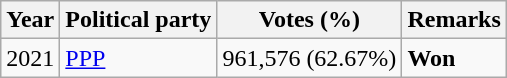<table class="wikitable">
<tr>
<th>Year</th>
<th>Political party</th>
<th>Votes (%)</th>
<th>Remarks</th>
</tr>
<tr>
<td>2021</td>
<td><a href='#'>PPP</a></td>
<td>961,576 (62.67%)</td>
<td><strong>Won</strong></td>
</tr>
</table>
